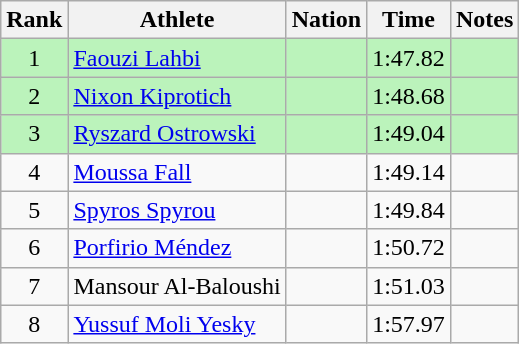<table class="wikitable sortable" style="text-align:center">
<tr>
<th>Rank</th>
<th>Athlete</th>
<th>Nation</th>
<th>Time</th>
<th>Notes</th>
</tr>
<tr style="background:#bbf3bb;">
<td>1</td>
<td align=left><a href='#'>Faouzi Lahbi</a></td>
<td align=left></td>
<td>1:47.82</td>
<td></td>
</tr>
<tr style="background:#bbf3bb;">
<td>2</td>
<td align=left><a href='#'>Nixon Kiprotich</a></td>
<td align=left></td>
<td>1:48.68</td>
<td></td>
</tr>
<tr style="background:#bbf3bb;">
<td>3</td>
<td align=left><a href='#'>Ryszard Ostrowski</a></td>
<td align=left></td>
<td>1:49.04</td>
<td></td>
</tr>
<tr>
<td>4</td>
<td align=left><a href='#'>Moussa Fall</a></td>
<td align=left></td>
<td>1:49.14</td>
<td></td>
</tr>
<tr>
<td>5</td>
<td align=left><a href='#'>Spyros Spyrou</a></td>
<td align=left></td>
<td>1:49.84</td>
<td></td>
</tr>
<tr>
<td>6</td>
<td align=left><a href='#'>Porfirio Méndez</a></td>
<td align=left></td>
<td>1:50.72</td>
<td></td>
</tr>
<tr>
<td>7</td>
<td align=left>Mansour Al-Baloushi</td>
<td align=left></td>
<td>1:51.03</td>
<td></td>
</tr>
<tr>
<td>8</td>
<td align=left><a href='#'>Yussuf Moli Yesky</a></td>
<td align=left></td>
<td>1:57.97</td>
<td></td>
</tr>
</table>
